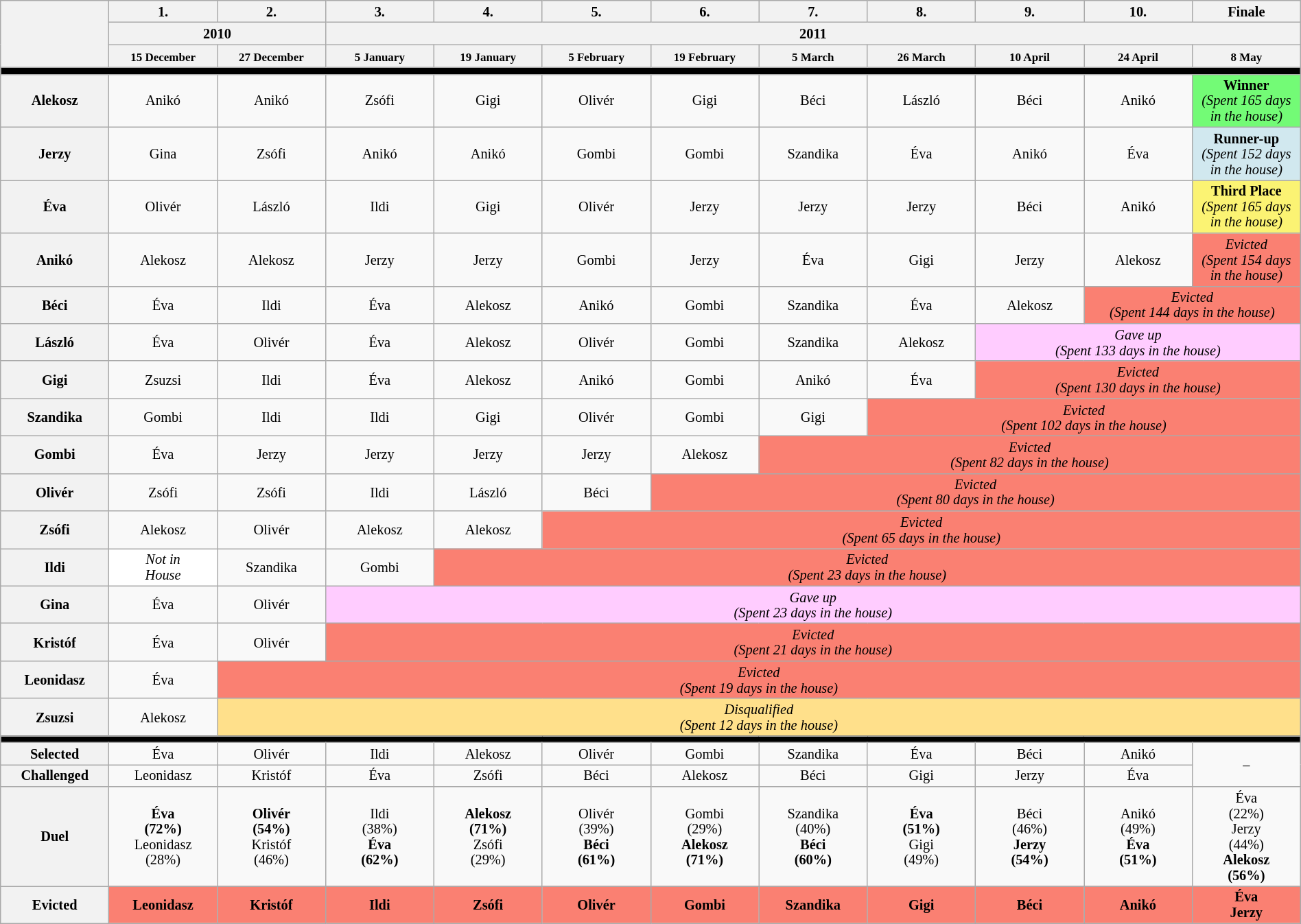<table class="wikitable" style="font-size:85%; text-align:center; line-height:15px; width: 100%;">
<tr>
<th rowspan="3" style="width:7%"></th>
<th style="width:7%">1.</th>
<th style="width:7%">2.</th>
<th style="width:7%">3.</th>
<th style="width:7%">4.</th>
<th style="width:7%">5.</th>
<th style="width:7%">6.</th>
<th style="width:7%">7.</th>
<th style="width:7%">8.</th>
<th style="width:7%">9.</th>
<th style="width:7%">10.</th>
<th style="width:7%">Finale</th>
</tr>
<tr>
<th colspan="2">2010</th>
<th colspan="9">2011</th>
</tr>
<tr>
<th><small>15 December</small></th>
<th><small>27 December</small></th>
<th><small>5 January</small></th>
<th><small>19 January</small></th>
<th><small>5 February</small></th>
<th><small>19 February</small></th>
<th><small>5 March</small></th>
<th><small>26 March</small></th>
<th><small>10 April</small></th>
<th><small>24 April</small></th>
<th><small>8 May</small></th>
</tr>
<tr>
<th colspan="12" style="background:#000;"></th>
</tr>
<tr>
<th><strong>Alekosz</strong></th>
<td>Anikó</td>
<td>Anikó</td>
<td>Zsófi</td>
<td>Gigi</td>
<td>Olivér</td>
<td>Gigi</td>
<td>Béci</td>
<td>László</td>
<td>Béci</td>
<td>Anikó</td>
<td style="background:#73FB76"><strong>Winner</strong><br><em>(Spent 165 days in the house)</em></td>
</tr>
<tr>
<th><strong>Jerzy</strong></th>
<td>Gina</td>
<td>Zsófi</td>
<td>Anikó</td>
<td>Anikó</td>
<td>Gombi</td>
<td>Gombi</td>
<td>Szandika</td>
<td>Éva</td>
<td>Anikó</td>
<td>Éva</td>
<td style="background:#D1E8EF"><strong>Runner-up</strong><br><em>(Spent 152 days in the house)</em></td>
</tr>
<tr>
<th><strong>Éva</strong></th>
<td>Olivér</td>
<td>László</td>
<td>Ildi</td>
<td>Gigi</td>
<td>Olivér</td>
<td>Jerzy</td>
<td>Jerzy</td>
<td>Jerzy</td>
<td>Béci</td>
<td>Anikó</td>
<td style="background:#FBF373"><strong>Third Place</strong><br><em>(Spent 165 days in the house)</em></td>
</tr>
<tr>
<th><strong>Anikó</strong></th>
<td>Alekosz</td>
<td>Alekosz</td>
<td>Jerzy</td>
<td>Jerzy</td>
<td>Gombi</td>
<td>Jerzy</td>
<td>Éva</td>
<td>Gigi</td>
<td>Jerzy</td>
<td>Alekosz</td>
<td style="background:#fa8072"><em>Evicted<br>(Spent 154 days in the house)</em></td>
</tr>
<tr>
<th><strong>Béci</strong></th>
<td>Éva</td>
<td>Ildi</td>
<td>Éva</td>
<td>Alekosz</td>
<td>Anikó</td>
<td>Gombi</td>
<td>Szandika</td>
<td>Éva</td>
<td>Alekosz</td>
<td colspan="2" style="background:#fa8072"><em>Evicted<br>(Spent 144 days in the house)</em></td>
</tr>
<tr>
<th><strong>László</strong></th>
<td>Éva</td>
<td>Olivér</td>
<td>Éva</td>
<td>Alekosz</td>
<td>Olivér</td>
<td>Gombi</td>
<td>Szandika</td>
<td>Alekosz</td>
<td colspan="3" style="background:#fcf"><em>Gave up<br>(Spent 133 days in the house)</em></td>
</tr>
<tr>
<th><strong>Gigi</strong></th>
<td>Zsuzsi</td>
<td>Ildi</td>
<td>Éva</td>
<td>Alekosz</td>
<td>Anikó</td>
<td>Gombi</td>
<td>Anikó</td>
<td>Éva</td>
<td colspan="3" style="background:#fa8072"><em>Evicted<br>(Spent 130 days in the house)</em></td>
</tr>
<tr>
<th><strong>Szandika</strong></th>
<td>Gombi</td>
<td>Ildi</td>
<td>Ildi</td>
<td>Gigi</td>
<td>Olivér</td>
<td>Gombi</td>
<td>Gigi</td>
<td colspan="4" style="background:#fa8072"><em>Evicted<br>(Spent 102 days in the house)</em></td>
</tr>
<tr>
<th><strong>Gombi</strong></th>
<td>Éva</td>
<td>Jerzy</td>
<td>Jerzy</td>
<td>Jerzy</td>
<td>Jerzy</td>
<td>Alekosz</td>
<td colspan="5" style="background:#fa8072"><em>Evicted<br>(Spent 82 days in the house)</em></td>
</tr>
<tr>
<th><strong>Olivér</strong></th>
<td>Zsófi</td>
<td>Zsófi</td>
<td>Ildi</td>
<td>László</td>
<td>Béci</td>
<td colspan="6" style="background:#fa8072"><em>Evicted<br>(Spent 80 days in the house)</em></td>
</tr>
<tr>
<th><strong>Zsófi</strong></th>
<td>Alekosz</td>
<td>Olivér</td>
<td>Alekosz</td>
<td>Alekosz</td>
<td colspan="7" style="background:#fa8072"><em>Evicted<br>(Spent 65 days in the house)</em></td>
</tr>
<tr>
<th><strong>Ildi</strong></th>
<td style=background:white><em>Not in<br>House</em></td>
<td>Szandika</td>
<td>Gombi</td>
<td colspan="8" style="background:#fa8072"><em>Evicted<br>(Spent 23 days in the house)</em></td>
</tr>
<tr>
<th><strong>Gina</strong></th>
<td>Éva</td>
<td>Olivér</td>
<td colspan="9" style="background:#fcf"><em>Gave up<br>(Spent 23 days in the house)</em></td>
</tr>
<tr>
<th><strong>Kristóf</strong></th>
<td>Éva</td>
<td>Olivér</td>
<td colspan="9" style="background:#fa8072"><em>Evicted<br>(Spent 21 days in the house)</em></td>
</tr>
<tr>
<th><strong>Leonidasz</strong></th>
<td>Éva</td>
<td colspan="10" style="background:#fa8072"><em>Evicted<br>(Spent 19 days in the house)</em></td>
</tr>
<tr>
<th><strong>Zsuzsi</strong></th>
<td>Alekosz</td>
<td colspan="10" style="background:#FFE08B"><em>Disqualified<br>(Spent 12 days in the house)</em></td>
</tr>
<tr>
<th colspan="12" style="background:#000;"></th>
</tr>
<tr>
<th><strong>Selected</strong></th>
<td>Éva</td>
<td>Olivér</td>
<td>Ildi</td>
<td>Alekosz</td>
<td>Olivér</td>
<td>Gombi</td>
<td>Szandika</td>
<td>Éva</td>
<td>Béci</td>
<td>Anikó</td>
<td rowspan="2">–</td>
</tr>
<tr>
<th><strong>Challenged</strong></th>
<td>Leonidasz</td>
<td>Kristóf</td>
<td>Éva</td>
<td>Zsófi</td>
<td>Béci</td>
<td>Alekosz</td>
<td>Béci</td>
<td>Gigi</td>
<td>Jerzy</td>
<td>Éva</td>
</tr>
<tr>
<th><strong>Duel</strong></th>
<td><strong>Éva<br>(72%)</strong><br>Leonidasz<br>(28%)</td>
<td><strong>Olivér<br>(54%)</strong><br>Kristóf<br>(46%)</td>
<td>Ildi<br>(38%)<br><strong>Éva<br>(62%)</strong></td>
<td><strong>Alekosz<br>(71%)</strong><br>Zsófi<br>(29%)</td>
<td>Olivér<br>(39%)<br><strong>Béci<br>(61%)</strong></td>
<td>Gombi<br>(29%)<br><strong>Alekosz<br>(71%)</strong></td>
<td>Szandika<br>(40%)<br><strong>Béci<br>(60%)</strong></td>
<td><strong>Éva<br>(51%)</strong><br>Gigi<br>(49%)</td>
<td>Béci<br>(46%)<br><strong>Jerzy<br>(54%)</strong></td>
<td>Anikó<br>(49%)<br><strong>Éva<br>(51%)</strong></td>
<td>Éva<br>(22%)<br>Jerzy<br>(44%)<br><strong>Alekosz<br>(56%)</strong></td>
</tr>
<tr>
<th><strong>Evicted</strong></th>
<td style="background:salmon;"><strong>Leonidasz</strong></td>
<td style="background:salmon;"><strong>Kristóf</strong></td>
<td style="background:salmon;"><strong>Ildi</strong></td>
<td style="background:salmon;"><strong>Zsófi</strong></td>
<td style="background:salmon;"><strong>Olivér</strong></td>
<td style="background:salmon;"><strong>Gombi</strong></td>
<td style="background:salmon;"><strong>Szandika</strong></td>
<td style="background:salmon;"><strong>Gigi</strong></td>
<td style="background:salmon;"><strong>Béci</strong></td>
<td style="background:salmon;"><strong>Anikó</strong></td>
<td style="background:salmon;"><strong>Éva<br>Jerzy</strong></td>
</tr>
</table>
